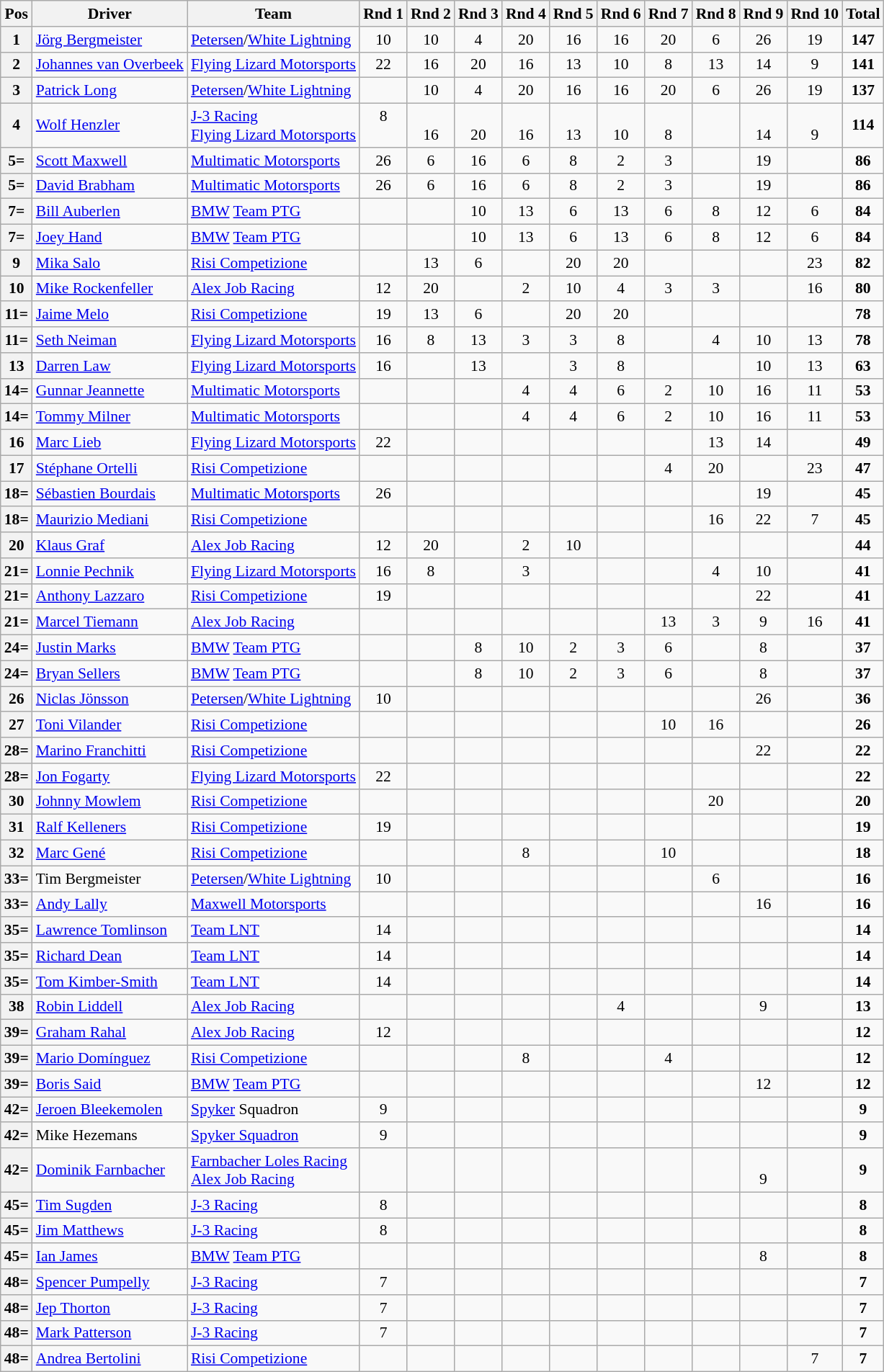<table class="wikitable" style="font-size: 90%;">
<tr>
<th>Pos</th>
<th>Driver</th>
<th>Team</th>
<th>Rnd 1</th>
<th>Rnd 2</th>
<th>Rnd 3</th>
<th>Rnd 4</th>
<th>Rnd 5</th>
<th>Rnd 6</th>
<th>Rnd 7</th>
<th>Rnd 8</th>
<th>Rnd 9</th>
<th>Rnd 10</th>
<th>Total</th>
</tr>
<tr>
<th>1</th>
<td> <a href='#'>Jörg Bergmeister</a></td>
<td> <a href='#'>Petersen</a>/<a href='#'>White Lightning</a></td>
<td align="center">10</td>
<td align="center">10</td>
<td align="center">4</td>
<td align="center">20</td>
<td align="center">16</td>
<td align="center">16</td>
<td align="center">20</td>
<td align="center">6</td>
<td align="center">26</td>
<td align="center">19</td>
<td align="center"><strong>147</strong></td>
</tr>
<tr>
<th>2</th>
<td> <a href='#'>Johannes van Overbeek</a></td>
<td> <a href='#'>Flying Lizard Motorsports</a></td>
<td align="center">22</td>
<td align="center">16</td>
<td align="center">20</td>
<td align="center">16</td>
<td align="center">13</td>
<td align="center">10</td>
<td align="center">8</td>
<td align="center">13</td>
<td align="center">14</td>
<td align="center">9</td>
<td align="center"><strong>141</strong></td>
</tr>
<tr>
<th>3</th>
<td> <a href='#'>Patrick Long</a></td>
<td> <a href='#'>Petersen</a>/<a href='#'>White Lightning</a></td>
<td></td>
<td align="center">10</td>
<td align="center">4</td>
<td align="center">20</td>
<td align="center">16</td>
<td align="center">16</td>
<td align="center">20</td>
<td align="center">6</td>
<td align="center">26</td>
<td align="center">19</td>
<td align="center"><strong>137</strong></td>
</tr>
<tr>
<th>4</th>
<td> <a href='#'>Wolf Henzler</a></td>
<td> <a href='#'>J-3 Racing</a><br> <a href='#'>Flying Lizard Motorsports</a></td>
<td align="center">8<br><br></td>
<td align="center"><br>16</td>
<td align="center"><br>20</td>
<td align="center"><br>16</td>
<td align="center"><br>13</td>
<td align="center"><br>10</td>
<td align="center"><br>8</td>
<td></td>
<td align="center"><br>14</td>
<td align="center"><br>9</td>
<td align="center"><strong>114</strong></td>
</tr>
<tr>
<th>5=</th>
<td> <a href='#'>Scott Maxwell</a></td>
<td> <a href='#'>Multimatic Motorsports</a></td>
<td align="center">26</td>
<td align="center">6</td>
<td align="center">16</td>
<td align="center">6</td>
<td align="center">8</td>
<td align="center">2</td>
<td align="center">3</td>
<td></td>
<td align="center">19</td>
<td></td>
<td align="center"><strong>86</strong></td>
</tr>
<tr>
<th>5=</th>
<td> <a href='#'>David Brabham</a></td>
<td> <a href='#'>Multimatic Motorsports</a></td>
<td align="center">26</td>
<td align="center">6</td>
<td align="center">16</td>
<td align="center">6</td>
<td align="center">8</td>
<td align="center">2</td>
<td align="center">3</td>
<td></td>
<td align="center">19</td>
<td></td>
<td align="center"><strong>86</strong></td>
</tr>
<tr>
<th>7=</th>
<td> <a href='#'>Bill Auberlen</a></td>
<td> <a href='#'>BMW</a> <a href='#'>Team PTG</a></td>
<td></td>
<td></td>
<td align="center">10</td>
<td align="center">13</td>
<td align="center">6</td>
<td align="center">13</td>
<td align="center">6</td>
<td align="center">8</td>
<td align="center">12</td>
<td align="center">6</td>
<td align="center"><strong>84</strong></td>
</tr>
<tr>
<th>7=</th>
<td> <a href='#'>Joey Hand</a></td>
<td> <a href='#'>BMW</a> <a href='#'>Team PTG</a></td>
<td></td>
<td></td>
<td align="center">10</td>
<td align="center">13</td>
<td align="center">6</td>
<td align="center">13</td>
<td align="center">6</td>
<td align="center">8</td>
<td align="center">12</td>
<td align="center">6</td>
<td align="center"><strong>84</strong></td>
</tr>
<tr>
<th>9</th>
<td> <a href='#'>Mika Salo</a></td>
<td> <a href='#'>Risi Competizione</a></td>
<td></td>
<td align="center">13</td>
<td align="center">6</td>
<td></td>
<td align="center">20</td>
<td align="center">20</td>
<td></td>
<td></td>
<td></td>
<td align="center">23</td>
<td align="center"><strong>82</strong></td>
</tr>
<tr>
<th>10</th>
<td> <a href='#'>Mike Rockenfeller</a></td>
<td> <a href='#'>Alex Job Racing</a></td>
<td align="center">12</td>
<td align="center">20</td>
<td></td>
<td align="center">2</td>
<td align="center">10</td>
<td align="center">4</td>
<td align="center">3</td>
<td align="center">3</td>
<td></td>
<td align="center">16</td>
<td align="center"><strong>80</strong></td>
</tr>
<tr>
<th>11=</th>
<td> <a href='#'>Jaime Melo</a></td>
<td> <a href='#'>Risi Competizione</a></td>
<td align="center">19</td>
<td align="center">13</td>
<td align="center">6</td>
<td></td>
<td align="center">20</td>
<td align="center">20</td>
<td></td>
<td></td>
<td></td>
<td></td>
<td align="center"><strong>78</strong></td>
</tr>
<tr>
<th>11=</th>
<td> <a href='#'>Seth Neiman</a></td>
<td> <a href='#'>Flying Lizard Motorsports</a></td>
<td align="center">16</td>
<td align="center">8</td>
<td align="center">13</td>
<td align="center">3</td>
<td align="center">3</td>
<td align="center">8</td>
<td></td>
<td align="center">4</td>
<td align="center">10</td>
<td align="center">13</td>
<td align="center"><strong>78</strong></td>
</tr>
<tr>
<th>13</th>
<td> <a href='#'>Darren Law</a></td>
<td> <a href='#'>Flying Lizard Motorsports</a></td>
<td align="center">16</td>
<td></td>
<td align="center">13</td>
<td></td>
<td align="center">3</td>
<td align="center">8</td>
<td></td>
<td></td>
<td align="center">10</td>
<td align="center">13</td>
<td align="center"><strong>63</strong></td>
</tr>
<tr>
<th>14=</th>
<td> <a href='#'>Gunnar Jeannette</a></td>
<td> <a href='#'>Multimatic Motorsports</a></td>
<td></td>
<td></td>
<td></td>
<td align="center">4</td>
<td align="center">4</td>
<td align="center">6</td>
<td align="center">2</td>
<td align="center">10</td>
<td align="center">16</td>
<td align="center">11</td>
<td align="center"><strong>53</strong></td>
</tr>
<tr>
<th>14=</th>
<td> <a href='#'>Tommy Milner</a></td>
<td> <a href='#'>Multimatic Motorsports</a></td>
<td></td>
<td></td>
<td></td>
<td align="center">4</td>
<td align="center">4</td>
<td align="center">6</td>
<td align="center">2</td>
<td align="center">10</td>
<td align="center">16</td>
<td align="center">11</td>
<td align="center"><strong>53</strong></td>
</tr>
<tr>
<th>16</th>
<td> <a href='#'>Marc Lieb</a></td>
<td> <a href='#'>Flying Lizard Motorsports</a></td>
<td align="center">22</td>
<td></td>
<td></td>
<td></td>
<td></td>
<td></td>
<td></td>
<td align="center">13</td>
<td align="center">14</td>
<td></td>
<td align="center"><strong>49</strong></td>
</tr>
<tr>
<th>17</th>
<td> <a href='#'>Stéphane Ortelli</a></td>
<td> <a href='#'>Risi Competizione</a></td>
<td></td>
<td></td>
<td></td>
<td></td>
<td></td>
<td></td>
<td align="center">4</td>
<td align="center">20</td>
<td></td>
<td align="center">23</td>
<td align="center"><strong>47</strong></td>
</tr>
<tr>
<th>18=</th>
<td> <a href='#'>Sébastien Bourdais</a></td>
<td> <a href='#'>Multimatic Motorsports</a></td>
<td align="center">26</td>
<td></td>
<td></td>
<td></td>
<td></td>
<td></td>
<td></td>
<td></td>
<td align="center">19</td>
<td></td>
<td align="center"><strong>45</strong></td>
</tr>
<tr>
<th>18=</th>
<td> <a href='#'>Maurizio Mediani</a></td>
<td> <a href='#'>Risi Competizione</a></td>
<td></td>
<td></td>
<td></td>
<td></td>
<td></td>
<td></td>
<td></td>
<td align="center">16</td>
<td align="center">22</td>
<td align="center">7</td>
<td align="center"><strong>45</strong></td>
</tr>
<tr>
<th>20</th>
<td> <a href='#'>Klaus Graf</a></td>
<td> <a href='#'>Alex Job Racing</a></td>
<td align="center">12</td>
<td align="center">20</td>
<td></td>
<td align="center">2</td>
<td align="center">10</td>
<td></td>
<td></td>
<td></td>
<td></td>
<td></td>
<td align="center"><strong>44</strong></td>
</tr>
<tr>
<th>21=</th>
<td> <a href='#'>Lonnie Pechnik</a></td>
<td> <a href='#'>Flying Lizard Motorsports</a></td>
<td align="center">16</td>
<td align="center">8</td>
<td></td>
<td align="center">3</td>
<td></td>
<td></td>
<td></td>
<td align="center">4</td>
<td align="center">10</td>
<td></td>
<td align="center"><strong>41</strong></td>
</tr>
<tr>
<th>21=</th>
<td> <a href='#'>Anthony Lazzaro</a></td>
<td> <a href='#'>Risi Competizione</a></td>
<td align="center">19</td>
<td></td>
<td></td>
<td></td>
<td></td>
<td></td>
<td></td>
<td></td>
<td align="center">22</td>
<td></td>
<td align="center"><strong>41</strong></td>
</tr>
<tr>
<th>21=</th>
<td> <a href='#'>Marcel Tiemann</a></td>
<td> <a href='#'>Alex Job Racing</a></td>
<td></td>
<td></td>
<td></td>
<td></td>
<td></td>
<td></td>
<td align="center">13</td>
<td align="center">3</td>
<td align="center">9</td>
<td align="center">16</td>
<td align="center"><strong>41</strong></td>
</tr>
<tr>
<th>24=</th>
<td> <a href='#'>Justin Marks</a></td>
<td> <a href='#'>BMW</a> <a href='#'>Team PTG</a></td>
<td></td>
<td></td>
<td align="center">8</td>
<td align="center">10</td>
<td align="center">2</td>
<td align="center">3</td>
<td align="center">6</td>
<td></td>
<td align="center">8</td>
<td></td>
<td align="center"><strong>37</strong></td>
</tr>
<tr>
<th>24=</th>
<td> <a href='#'>Bryan Sellers</a></td>
<td> <a href='#'>BMW</a> <a href='#'>Team PTG</a></td>
<td></td>
<td></td>
<td align="center">8</td>
<td align="center">10</td>
<td align="center">2</td>
<td align="center">3</td>
<td align="center">6</td>
<td></td>
<td align="center">8</td>
<td></td>
<td align="center"><strong>37</strong></td>
</tr>
<tr>
<th>26</th>
<td> <a href='#'>Niclas Jönsson</a></td>
<td> <a href='#'>Petersen</a>/<a href='#'>White Lightning</a></td>
<td align="center">10</td>
<td></td>
<td></td>
<td></td>
<td></td>
<td></td>
<td></td>
<td></td>
<td align="center">26</td>
<td></td>
<td align="center"><strong>36</strong></td>
</tr>
<tr>
<th>27</th>
<td> <a href='#'>Toni Vilander</a></td>
<td> <a href='#'>Risi Competizione</a></td>
<td></td>
<td></td>
<td></td>
<td></td>
<td></td>
<td></td>
<td align="center">10</td>
<td align="center">16</td>
<td></td>
<td></td>
<td align="center"><strong>26</strong></td>
</tr>
<tr>
<th>28=</th>
<td> <a href='#'>Marino Franchitti</a></td>
<td> <a href='#'>Risi Competizione</a></td>
<td></td>
<td></td>
<td></td>
<td></td>
<td></td>
<td></td>
<td></td>
<td></td>
<td align="center">22</td>
<td></td>
<td align="center"><strong>22</strong></td>
</tr>
<tr>
<th>28=</th>
<td> <a href='#'>Jon Fogarty</a></td>
<td> <a href='#'>Flying Lizard Motorsports</a></td>
<td align="center">22</td>
<td></td>
<td></td>
<td></td>
<td></td>
<td></td>
<td></td>
<td></td>
<td></td>
<td></td>
<td align="center"><strong>22</strong></td>
</tr>
<tr>
<th>30</th>
<td> <a href='#'>Johnny Mowlem</a></td>
<td> <a href='#'>Risi Competizione</a></td>
<td></td>
<td></td>
<td></td>
<td></td>
<td></td>
<td></td>
<td></td>
<td align="center">20</td>
<td></td>
<td></td>
<td align="center"><strong>20</strong></td>
</tr>
<tr>
<th>31</th>
<td> <a href='#'>Ralf Kelleners</a></td>
<td> <a href='#'>Risi Competizione</a></td>
<td align="center">19</td>
<td></td>
<td></td>
<td></td>
<td></td>
<td></td>
<td></td>
<td></td>
<td></td>
<td></td>
<td align="center"><strong>19</strong></td>
</tr>
<tr>
<th>32</th>
<td> <a href='#'>Marc Gené</a></td>
<td> <a href='#'>Risi Competizione</a></td>
<td></td>
<td></td>
<td></td>
<td align="center">8</td>
<td></td>
<td></td>
<td align="center">10</td>
<td></td>
<td></td>
<td></td>
<td align="center"><strong>18</strong></td>
</tr>
<tr>
<th>33=</th>
<td> Tim Bergmeister</td>
<td> <a href='#'>Petersen</a>/<a href='#'>White Lightning</a></td>
<td align="center">10</td>
<td></td>
<td></td>
<td></td>
<td></td>
<td></td>
<td></td>
<td align="center">6</td>
<td></td>
<td></td>
<td align="center"><strong>16</strong></td>
</tr>
<tr>
<th>33=</th>
<td> <a href='#'>Andy Lally</a></td>
<td> <a href='#'>Maxwell Motorsports</a></td>
<td></td>
<td></td>
<td></td>
<td></td>
<td></td>
<td></td>
<td></td>
<td></td>
<td align="center">16</td>
<td></td>
<td align="center"><strong>16</strong></td>
</tr>
<tr>
<th>35=</th>
<td> <a href='#'>Lawrence Tomlinson</a></td>
<td> <a href='#'>Team LNT</a></td>
<td align="center">14</td>
<td></td>
<td></td>
<td></td>
<td></td>
<td></td>
<td></td>
<td></td>
<td></td>
<td></td>
<td align="center"><strong>14</strong></td>
</tr>
<tr>
<th>35=</th>
<td> <a href='#'>Richard Dean</a></td>
<td> <a href='#'>Team LNT</a></td>
<td align="center">14</td>
<td></td>
<td></td>
<td></td>
<td></td>
<td></td>
<td></td>
<td></td>
<td></td>
<td></td>
<td align="center"><strong>14</strong></td>
</tr>
<tr>
<th>35=</th>
<td> <a href='#'>Tom Kimber-Smith</a></td>
<td> <a href='#'>Team LNT</a></td>
<td align="center">14</td>
<td></td>
<td></td>
<td></td>
<td></td>
<td></td>
<td></td>
<td></td>
<td></td>
<td></td>
<td align="center"><strong>14</strong></td>
</tr>
<tr>
<th>38</th>
<td> <a href='#'>Robin Liddell</a></td>
<td> <a href='#'>Alex Job Racing</a></td>
<td></td>
<td></td>
<td></td>
<td></td>
<td></td>
<td align="center">4</td>
<td></td>
<td></td>
<td align="center">9</td>
<td></td>
<td align="center"><strong>13</strong></td>
</tr>
<tr>
<th>39=</th>
<td> <a href='#'>Graham Rahal</a></td>
<td> <a href='#'>Alex Job Racing</a></td>
<td align="center">12</td>
<td></td>
<td></td>
<td></td>
<td></td>
<td></td>
<td></td>
<td></td>
<td></td>
<td></td>
<td align="center"><strong>12</strong></td>
</tr>
<tr>
<th>39=</th>
<td> <a href='#'>Mario Domínguez</a></td>
<td> <a href='#'>Risi Competizione</a></td>
<td></td>
<td></td>
<td></td>
<td align="center">8</td>
<td></td>
<td></td>
<td align="center">4</td>
<td></td>
<td></td>
<td></td>
<td align="center"><strong>12</strong></td>
</tr>
<tr>
<th>39=</th>
<td> <a href='#'>Boris Said</a></td>
<td> <a href='#'>BMW</a> <a href='#'>Team PTG</a></td>
<td></td>
<td></td>
<td></td>
<td></td>
<td></td>
<td></td>
<td></td>
<td></td>
<td align="center">12</td>
<td></td>
<td align="center"><strong>12</strong></td>
</tr>
<tr>
<th>42=</th>
<td> <a href='#'>Jeroen Bleekemolen</a></td>
<td> <a href='#'>Spyker</a> Squadron</td>
<td align="center">9</td>
<td></td>
<td></td>
<td></td>
<td></td>
<td></td>
<td></td>
<td></td>
<td></td>
<td></td>
<td align="center"><strong>9</strong></td>
</tr>
<tr>
<th>42=</th>
<td> Mike Hezemans</td>
<td> <a href='#'>Spyker Squadron</a></td>
<td align="center">9</td>
<td></td>
<td></td>
<td></td>
<td></td>
<td></td>
<td></td>
<td></td>
<td></td>
<td></td>
<td align="center"><strong>9</strong></td>
</tr>
<tr>
<th>42=</th>
<td> <a href='#'>Dominik Farnbacher</a></td>
<td> <a href='#'>Farnbacher Loles Racing</a><br> <a href='#'>Alex Job Racing</a></td>
<td></td>
<td></td>
<td></td>
<td></td>
<td></td>
<td></td>
<td></td>
<td></td>
<td align="center"><br>9</td>
<td></td>
<td align="center"><strong>9</strong></td>
</tr>
<tr>
<th>45=</th>
<td> <a href='#'>Tim Sugden</a></td>
<td> <a href='#'>J-3 Racing</a></td>
<td align="center">8</td>
<td></td>
<td></td>
<td></td>
<td></td>
<td></td>
<td></td>
<td></td>
<td></td>
<td></td>
<td align="center"><strong>8</strong></td>
</tr>
<tr>
<th>45=</th>
<td> <a href='#'>Jim Matthews</a></td>
<td> <a href='#'>J-3 Racing</a></td>
<td align="center">8</td>
<td></td>
<td></td>
<td></td>
<td></td>
<td></td>
<td></td>
<td></td>
<td></td>
<td></td>
<td align="center"><strong>8</strong></td>
</tr>
<tr>
<th>45=</th>
<td> <a href='#'>Ian James</a></td>
<td> <a href='#'>BMW</a> <a href='#'>Team PTG</a></td>
<td></td>
<td></td>
<td></td>
<td></td>
<td></td>
<td></td>
<td></td>
<td></td>
<td align="center">8</td>
<td></td>
<td align="center"><strong>8</strong></td>
</tr>
<tr>
<th>48=</th>
<td> <a href='#'>Spencer Pumpelly</a></td>
<td> <a href='#'>J-3 Racing</a></td>
<td align="center">7</td>
<td></td>
<td></td>
<td></td>
<td></td>
<td></td>
<td></td>
<td></td>
<td></td>
<td></td>
<td align="center"><strong>7</strong></td>
</tr>
<tr>
<th>48=</th>
<td> <a href='#'>Jep Thorton</a></td>
<td> <a href='#'>J-3 Racing</a></td>
<td align="center">7</td>
<td></td>
<td></td>
<td></td>
<td></td>
<td></td>
<td></td>
<td></td>
<td></td>
<td></td>
<td align="center"><strong>7</strong></td>
</tr>
<tr>
<th>48=</th>
<td> <a href='#'>Mark Patterson</a></td>
<td> <a href='#'>J-3 Racing</a></td>
<td align="center">7</td>
<td></td>
<td></td>
<td></td>
<td></td>
<td></td>
<td></td>
<td></td>
<td></td>
<td></td>
<td align="center"><strong>7</strong></td>
</tr>
<tr>
<th>48=</th>
<td> <a href='#'>Andrea Bertolini</a></td>
<td> <a href='#'>Risi Competizione</a></td>
<td></td>
<td></td>
<td></td>
<td></td>
<td></td>
<td></td>
<td></td>
<td></td>
<td></td>
<td align="center">7</td>
<td align="center"><strong>7</strong></td>
</tr>
</table>
